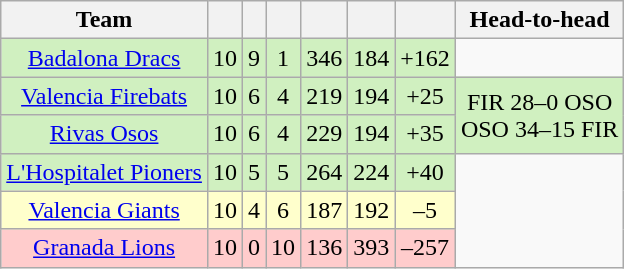<table class="wikitable sortable" style="text-align: center;">
<tr>
<th>Team</th>
<th></th>
<th></th>
<th></th>
<th></th>
<th></th>
<th></th>
<th>Head-to-head</th>
</tr>
<tr bgcolor=#D0F0C0>
<td><a href='#'>Badalona Dracs</a></td>
<td>10</td>
<td>9</td>
<td>1</td>
<td>346</td>
<td>184</td>
<td>+162</td>
</tr>
<tr bgcolor=#D0F0C0>
<td><a href='#'>Valencia Firebats</a></td>
<td>10</td>
<td>6</td>
<td>4</td>
<td>219</td>
<td>194</td>
<td>+25</td>
<td rowspan="2">FIR 28–0 OSO <br>OSO 34–15 FIR</td>
</tr>
<tr bgcolor=#D0F0C0>
<td><a href='#'>Rivas Osos</a></td>
<td>10</td>
<td>6</td>
<td>4</td>
<td>229</td>
<td>194</td>
<td>+35</td>
</tr>
<tr bgcolor=#D0F0C0>
<td><a href='#'>L'Hospitalet Pioners</a></td>
<td>10</td>
<td>5</td>
<td>5</td>
<td>264</td>
<td>224</td>
<td>+40</td>
</tr>
<tr bgcolor=#ffffcc>
<td><a href='#'>Valencia Giants</a></td>
<td>10</td>
<td>4</td>
<td>6</td>
<td>187</td>
<td>192</td>
<td>–5</td>
</tr>
<tr bgcolor=#FFCCCC>
<td><a href='#'>Granada Lions</a></td>
<td>10</td>
<td>0</td>
<td>10</td>
<td>136</td>
<td>393</td>
<td>–257</td>
</tr>
</table>
